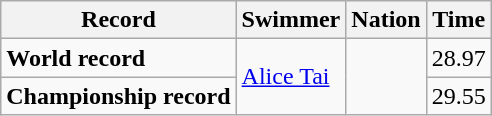<table class="wikitable">
<tr>
<th>Record</th>
<th>Swimmer</th>
<th>Nation</th>
<th>Time</th>
</tr>
<tr>
<td><strong>World record</strong></td>
<td rowspan="2"><a href='#'>Alice Tai</a></td>
<td rowspan="2"></td>
<td>28.97</td>
</tr>
<tr>
<td><strong>Championship record</strong></td>
<td>29.55</td>
</tr>
</table>
